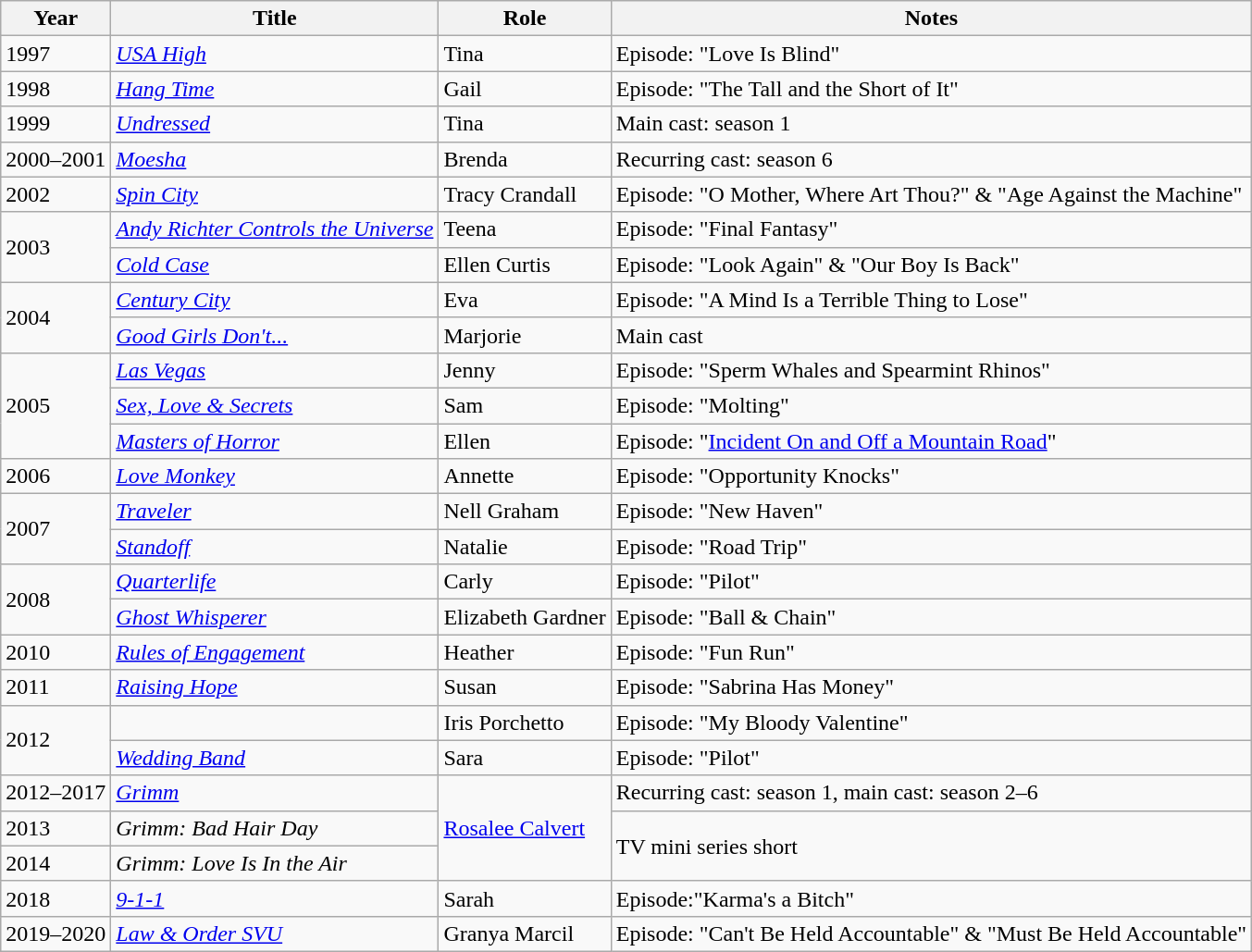<table class="wikitable sortable">
<tr>
<th>Year</th>
<th>Title</th>
<th>Role</th>
<th class="unsortable">Notes</th>
</tr>
<tr>
<td>1997</td>
<td><em><a href='#'>USA High</a></em></td>
<td>Tina</td>
<td>Episode: "Love Is Blind"</td>
</tr>
<tr>
<td>1998</td>
<td><em><a href='#'>Hang Time</a></em></td>
<td>Gail</td>
<td>Episode: "The Tall and the Short of It"</td>
</tr>
<tr>
<td>1999</td>
<td><em><a href='#'>Undressed</a></em></td>
<td>Tina</td>
<td>Main cast: season 1</td>
</tr>
<tr>
<td>2000–2001</td>
<td><em><a href='#'>Moesha</a></em></td>
<td>Brenda</td>
<td>Recurring cast: season 6</td>
</tr>
<tr>
<td>2002</td>
<td><em><a href='#'>Spin City</a></em></td>
<td>Tracy Crandall</td>
<td>Episode: "O Mother, Where Art Thou?" & "Age Against the Machine"</td>
</tr>
<tr>
<td rowspan=2>2003</td>
<td><em><a href='#'>Andy Richter Controls the Universe</a></em></td>
<td>Teena</td>
<td>Episode: "Final Fantasy"</td>
</tr>
<tr>
<td><em><a href='#'>Cold Case</a></em></td>
<td>Ellen Curtis</td>
<td>Episode: "Look Again" & "Our Boy Is Back"</td>
</tr>
<tr>
<td rowspan=2>2004</td>
<td><em><a href='#'>Century City</a></em></td>
<td>Eva</td>
<td>Episode: "A Mind Is a Terrible Thing to Lose"</td>
</tr>
<tr>
<td><em><a href='#'>Good Girls Don't...</a></em></td>
<td>Marjorie</td>
<td>Main cast</td>
</tr>
<tr>
<td rowspan=3>2005</td>
<td><em><a href='#'>Las Vegas</a></em></td>
<td>Jenny</td>
<td>Episode: "Sperm Whales and Spearmint Rhinos"</td>
</tr>
<tr>
<td><em><a href='#'>Sex, Love & Secrets</a></em></td>
<td>Sam</td>
<td>Episode: "Molting"</td>
</tr>
<tr>
<td><em><a href='#'>Masters of Horror</a></em></td>
<td>Ellen</td>
<td>Episode: "<a href='#'>Incident On and Off a Mountain Road</a>"</td>
</tr>
<tr>
<td>2006</td>
<td><em><a href='#'>Love Monkey</a></em></td>
<td>Annette</td>
<td>Episode: "Opportunity Knocks"</td>
</tr>
<tr>
<td rowspan=2>2007</td>
<td><em><a href='#'>Traveler</a></em></td>
<td>Nell Graham</td>
<td>Episode: "New Haven"</td>
</tr>
<tr>
<td><em><a href='#'>Standoff</a></em></td>
<td>Natalie</td>
<td>Episode: "Road Trip"</td>
</tr>
<tr>
<td rowspan=2>2008</td>
<td><em><a href='#'>Quarterlife</a></em></td>
<td>Carly</td>
<td>Episode: "Pilot"</td>
</tr>
<tr>
<td><em><a href='#'>Ghost Whisperer</a></em></td>
<td>Elizabeth Gardner</td>
<td>Episode: "Ball & Chain"</td>
</tr>
<tr>
<td>2010</td>
<td><em><a href='#'>Rules of Engagement</a></em></td>
<td>Heather</td>
<td>Episode: "Fun Run"</td>
</tr>
<tr>
<td>2011</td>
<td><em><a href='#'>Raising Hope</a></em></td>
<td>Susan</td>
<td>Episode: "Sabrina Has Money"</td>
</tr>
<tr>
<td rowspan=2>2012</td>
<td><em></em></td>
<td>Iris Porchetto</td>
<td>Episode: "My Bloody Valentine"</td>
</tr>
<tr>
<td><em><a href='#'>Wedding Band</a></em></td>
<td>Sara</td>
<td>Episode: "Pilot"</td>
</tr>
<tr>
<td>2012–2017</td>
<td><em><a href='#'>Grimm</a></em></td>
<td rowspan=3><a href='#'>Rosalee Calvert</a></td>
<td>Recurring cast: season 1, main cast: season 2–6</td>
</tr>
<tr>
<td>2013</td>
<td><em>Grimm: Bad Hair Day</em></td>
<td rowspan=2>TV mini series short</td>
</tr>
<tr>
<td>2014</td>
<td><em>Grimm: Love Is In the Air</em></td>
</tr>
<tr>
<td>2018</td>
<td><em><a href='#'>9-1-1</a></em></td>
<td>Sarah</td>
<td>Episode:"Karma's a Bitch"</td>
</tr>
<tr>
<td>2019–2020</td>
<td><em><a href='#'>Law & Order SVU</a></em></td>
<td>Granya Marcil</td>
<td>Episode: "Can't Be Held Accountable" & "Must Be Held Accountable"</td>
</tr>
</table>
